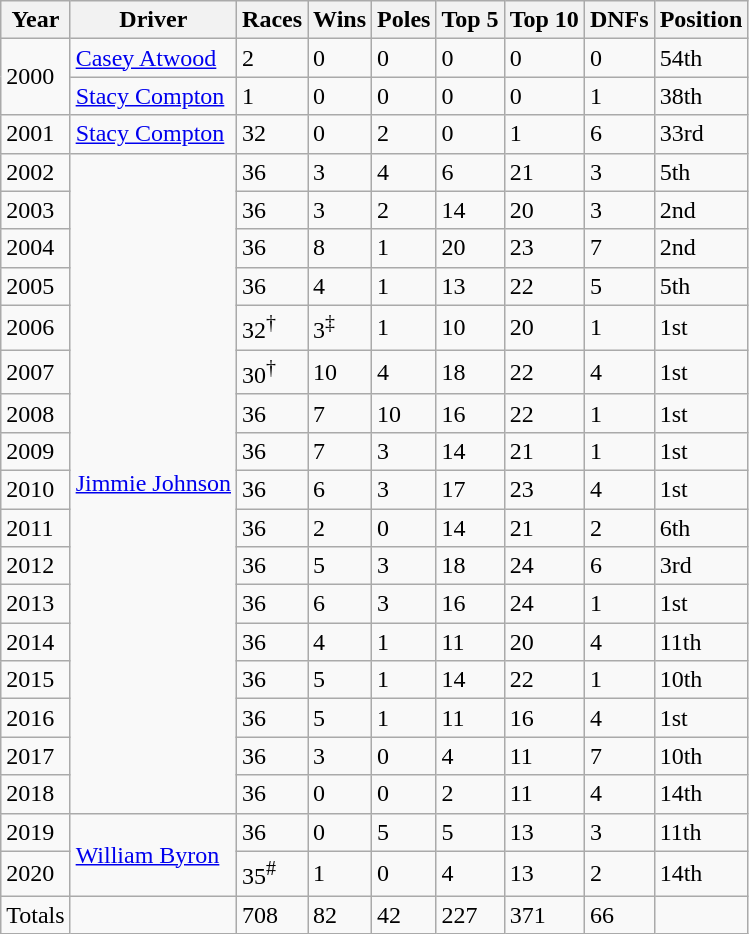<table class="wikitable">
<tr>
<th>Year</th>
<th>Driver</th>
<th>Races</th>
<th>Wins</th>
<th>Poles</th>
<th>Top 5</th>
<th>Top 10</th>
<th>DNFs</th>
<th>Position</th>
</tr>
<tr>
<td rowspan=2>2000</td>
<td rowspan=1><a href='#'>Casey Atwood</a></td>
<td>2</td>
<td>0</td>
<td>0</td>
<td>0</td>
<td>0</td>
<td>0</td>
<td>54th</td>
</tr>
<tr>
<td><a href='#'>Stacy Compton</a></td>
<td>1</td>
<td>0</td>
<td>0</td>
<td>0</td>
<td>0</td>
<td>1</td>
<td>38th</td>
</tr>
<tr>
<td>2001</td>
<td rowspan=1><a href='#'>Stacy Compton</a></td>
<td>32</td>
<td>0</td>
<td>2</td>
<td>0</td>
<td>1</td>
<td>6</td>
<td>33rd</td>
</tr>
<tr>
<td>2002</td>
<td rowspan=17><a href='#'>Jimmie Johnson</a></td>
<td>36</td>
<td>3</td>
<td>4</td>
<td>6</td>
<td>21</td>
<td>3</td>
<td>5th</td>
</tr>
<tr>
<td>2003</td>
<td>36</td>
<td>3</td>
<td>2</td>
<td>14</td>
<td>20</td>
<td>3</td>
<td>2nd</td>
</tr>
<tr>
<td>2004</td>
<td>36</td>
<td>8</td>
<td>1</td>
<td>20</td>
<td>23</td>
<td>7</td>
<td>2nd</td>
</tr>
<tr>
<td>2005</td>
<td>36</td>
<td>4</td>
<td>1</td>
<td>13</td>
<td>22</td>
<td>5</td>
<td>5th</td>
</tr>
<tr>
<td>2006</td>
<td>32<sup>†</sup></td>
<td>3<sup>‡</sup></td>
<td>1</td>
<td>10</td>
<td>20</td>
<td>1</td>
<td>1st</td>
</tr>
<tr>
<td>2007</td>
<td>30<sup>†</sup></td>
<td>10</td>
<td>4</td>
<td>18</td>
<td>22</td>
<td>4</td>
<td>1st</td>
</tr>
<tr>
<td>2008</td>
<td>36</td>
<td>7</td>
<td>10</td>
<td>16</td>
<td>22</td>
<td>1</td>
<td>1st</td>
</tr>
<tr>
<td>2009</td>
<td>36</td>
<td>7</td>
<td>3</td>
<td>14</td>
<td>21</td>
<td>1</td>
<td>1st</td>
</tr>
<tr>
<td>2010</td>
<td>36</td>
<td>6</td>
<td>3</td>
<td>17</td>
<td>23</td>
<td>4</td>
<td>1st</td>
</tr>
<tr>
<td>2011</td>
<td>36</td>
<td>2</td>
<td>0</td>
<td>14</td>
<td>21</td>
<td>2</td>
<td>6th</td>
</tr>
<tr>
<td>2012</td>
<td>36</td>
<td>5</td>
<td>3</td>
<td>18</td>
<td>24</td>
<td>6</td>
<td>3rd</td>
</tr>
<tr>
<td>2013</td>
<td>36</td>
<td>6</td>
<td>3</td>
<td>16</td>
<td>24</td>
<td>1</td>
<td>1st</td>
</tr>
<tr>
<td>2014</td>
<td>36</td>
<td>4</td>
<td>1</td>
<td>11</td>
<td>20</td>
<td>4</td>
<td>11th</td>
</tr>
<tr>
<td>2015</td>
<td>36</td>
<td>5</td>
<td>1</td>
<td>14</td>
<td>22</td>
<td>1</td>
<td>10th</td>
</tr>
<tr>
<td>2016</td>
<td>36</td>
<td>5</td>
<td>1</td>
<td>11</td>
<td>16</td>
<td>4</td>
<td>1st</td>
</tr>
<tr>
<td>2017</td>
<td>36</td>
<td>3</td>
<td>0</td>
<td>4</td>
<td>11</td>
<td>7</td>
<td>10th</td>
</tr>
<tr>
<td>2018</td>
<td>36</td>
<td>0</td>
<td>0</td>
<td>2</td>
<td>11</td>
<td>4</td>
<td>14th</td>
</tr>
<tr>
<td>2019</td>
<td rowspan=2><a href='#'>William Byron</a></td>
<td>36</td>
<td>0</td>
<td>5</td>
<td>5</td>
<td>13</td>
<td>3</td>
<td>11th</td>
</tr>
<tr>
<td>2020</td>
<td>35<sup>#</sup></td>
<td>1</td>
<td>0</td>
<td>4</td>
<td>13</td>
<td>2</td>
<td>14th</td>
</tr>
<tr>
<td>Totals</td>
<td></td>
<td>708</td>
<td>82</td>
<td>42</td>
<td>227</td>
<td>371</td>
<td>66</td>
<td></td>
</tr>
</table>
